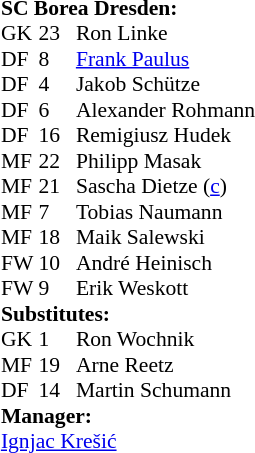<table style="font-size:90%" cellspacing="0" cellpadding="0" align="center">
<tr>
<td colspan=4><strong>SC Borea Dresden:</strong></td>
</tr>
<tr>
<th width=25></th>
<th width=25></th>
</tr>
<tr>
<td>GK</td>
<td>23</td>
<td> Ron Linke</td>
<td></td>
<td></td>
</tr>
<tr>
<td>DF</td>
<td>8</td>
<td> <a href='#'>Frank Paulus</a></td>
</tr>
<tr>
<td>DF</td>
<td>4</td>
<td> Jakob Schütze</td>
</tr>
<tr>
<td>DF</td>
<td>6</td>
<td> Alexander Rohmann</td>
</tr>
<tr>
<td>DF</td>
<td>16</td>
<td> Remigiusz Hudek</td>
</tr>
<tr>
<td>MF</td>
<td>22</td>
<td> Philipp Masak</td>
<td></td>
</tr>
<tr>
<td>MF</td>
<td>21</td>
<td> Sascha Dietze (<a href='#'>c</a>)</td>
</tr>
<tr>
<td>MF</td>
<td>7</td>
<td> Tobias Naumann</td>
<td></td>
<td></td>
</tr>
<tr>
<td>MF</td>
<td>18</td>
<td> Maik Salewski</td>
</tr>
<tr>
<td>FW</td>
<td>10</td>
<td> André Heinisch</td>
</tr>
<tr>
<td>FW</td>
<td>9</td>
<td> Erik Weskott</td>
<td></td>
<td></td>
</tr>
<tr>
<td colspan=3><strong>Substitutes:</strong></td>
</tr>
<tr>
<td>GK</td>
<td>1</td>
<td> Ron Wochnik</td>
<td></td>
<td></td>
</tr>
<tr>
<td>MF</td>
<td>19</td>
<td> Arne Reetz</td>
<td></td>
<td></td>
</tr>
<tr>
<td>DF</td>
<td>14</td>
<td> Martin Schumann</td>
<td></td>
<td></td>
</tr>
<tr>
<td colspan=3><strong>Manager:</strong></td>
</tr>
<tr>
<td colspan=4> <a href='#'>Ignjac Krešić</a></td>
</tr>
</table>
